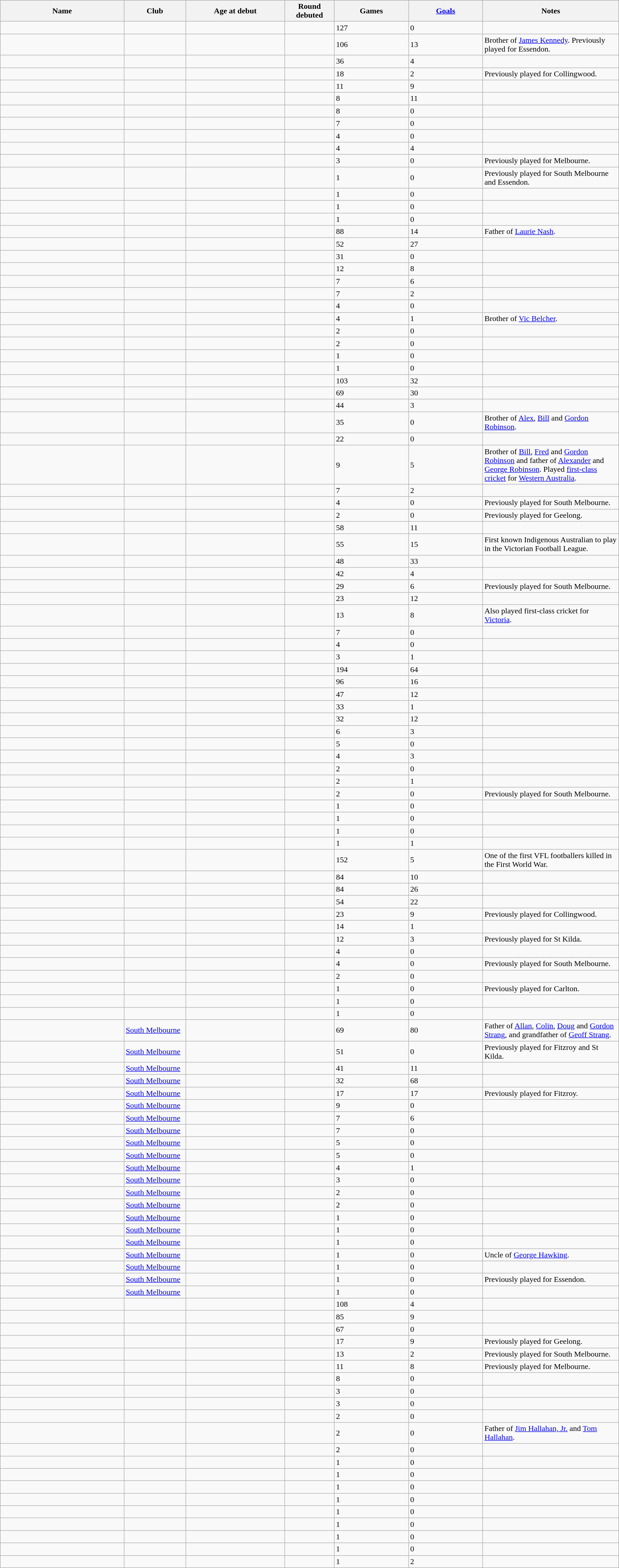<table class="wikitable sortable" style="width:100%;">
<tr style="background:#efefef;">
<th style="width:20%;">Name</th>
<th style="width:10%;">Club</th>
<th style="width:16%;">Age at debut</th>
<th width=8%>Round debuted</th>
<th style="width:12%;">Games</th>
<th style="width:12%;"><a href='#'>Goals</a></th>
<th style="width:22%;">Notes</th>
</tr>
<tr>
<td></td>
<td></td>
<td></td>
<td></td>
<td>127</td>
<td>0</td>
<td></td>
</tr>
<tr>
<td></td>
<td></td>
<td></td>
<td></td>
<td>106</td>
<td>13</td>
<td>Brother of <a href='#'>James Kennedy</a>. Previously played for Essendon.</td>
</tr>
<tr>
<td></td>
<td></td>
<td></td>
<td></td>
<td>36</td>
<td>4</td>
<td></td>
</tr>
<tr>
<td></td>
<td></td>
<td></td>
<td></td>
<td>18</td>
<td>2</td>
<td>Previously played for Collingwood.</td>
</tr>
<tr>
<td></td>
<td></td>
<td></td>
<td></td>
<td>11</td>
<td>9</td>
<td></td>
</tr>
<tr>
<td></td>
<td></td>
<td></td>
<td></td>
<td>8</td>
<td>11</td>
<td></td>
</tr>
<tr>
<td></td>
<td></td>
<td></td>
<td></td>
<td>8</td>
<td>0</td>
<td></td>
</tr>
<tr>
<td></td>
<td></td>
<td></td>
<td></td>
<td>7</td>
<td>0</td>
<td></td>
</tr>
<tr>
<td></td>
<td></td>
<td></td>
<td></td>
<td>4</td>
<td>0</td>
<td></td>
</tr>
<tr>
<td></td>
<td></td>
<td></td>
<td></td>
<td>4</td>
<td>4</td>
<td></td>
</tr>
<tr>
<td></td>
<td></td>
<td></td>
<td></td>
<td>3</td>
<td>0</td>
<td>Previously played for Melbourne.</td>
</tr>
<tr>
<td></td>
<td></td>
<td></td>
<td></td>
<td>1</td>
<td>0</td>
<td>Previously played for South Melbourne and Essendon.</td>
</tr>
<tr>
<td></td>
<td></td>
<td></td>
<td></td>
<td>1</td>
<td>0</td>
<td></td>
</tr>
<tr>
<td></td>
<td></td>
<td></td>
<td></td>
<td>1</td>
<td>0</td>
<td></td>
</tr>
<tr>
<td></td>
<td></td>
<td></td>
<td></td>
<td>1</td>
<td>0</td>
<td></td>
</tr>
<tr>
<td></td>
<td></td>
<td></td>
<td></td>
<td>88</td>
<td>14</td>
<td>Father of <a href='#'>Laurie Nash</a>.</td>
</tr>
<tr>
<td></td>
<td></td>
<td></td>
<td></td>
<td>52</td>
<td>27</td>
<td></td>
</tr>
<tr>
<td></td>
<td></td>
<td></td>
<td></td>
<td>31</td>
<td>0</td>
<td></td>
</tr>
<tr>
<td></td>
<td></td>
<td></td>
<td></td>
<td>12</td>
<td>8</td>
<td></td>
</tr>
<tr>
<td></td>
<td></td>
<td></td>
<td></td>
<td>7</td>
<td>6</td>
<td></td>
</tr>
<tr>
<td></td>
<td></td>
<td></td>
<td></td>
<td>7</td>
<td>2</td>
<td></td>
</tr>
<tr>
<td></td>
<td></td>
<td></td>
<td></td>
<td>4</td>
<td>0</td>
<td></td>
</tr>
<tr>
<td></td>
<td></td>
<td></td>
<td></td>
<td>4</td>
<td>1</td>
<td>Brother of <a href='#'>Vic Belcher</a>.</td>
</tr>
<tr>
<td></td>
<td></td>
<td></td>
<td></td>
<td>2</td>
<td>0</td>
<td></td>
</tr>
<tr>
<td></td>
<td></td>
<td></td>
<td></td>
<td>2</td>
<td>0</td>
<td></td>
</tr>
<tr>
<td></td>
<td></td>
<td></td>
<td></td>
<td>1</td>
<td>0</td>
<td></td>
</tr>
<tr>
<td></td>
<td></td>
<td></td>
<td></td>
<td>1</td>
<td>0</td>
<td></td>
</tr>
<tr>
<td></td>
<td></td>
<td></td>
<td></td>
<td>103</td>
<td>32</td>
<td></td>
</tr>
<tr>
<td></td>
<td></td>
<td></td>
<td></td>
<td>69</td>
<td>30</td>
<td></td>
</tr>
<tr>
<td></td>
<td></td>
<td></td>
<td></td>
<td>44</td>
<td>3</td>
<td></td>
</tr>
<tr>
<td></td>
<td></td>
<td></td>
<td></td>
<td>35</td>
<td>0</td>
<td>Brother of <a href='#'>Alex</a>, <a href='#'>Bill</a> and <a href='#'>Gordon Robinson</a>.</td>
</tr>
<tr>
<td></td>
<td></td>
<td></td>
<td></td>
<td>22</td>
<td>0</td>
<td></td>
</tr>
<tr>
<td></td>
<td></td>
<td></td>
<td></td>
<td>9</td>
<td>5</td>
<td>Brother of <a href='#'>Bill</a>, <a href='#'>Fred</a> and <a href='#'>Gordon Robinson</a> and father of <a href='#'>Alexander</a> and <a href='#'>George Robinson</a>. Played <a href='#'>first-class cricket</a> for <a href='#'>Western Australia</a>.</td>
</tr>
<tr>
<td></td>
<td></td>
<td></td>
<td></td>
<td>7</td>
<td>2</td>
<td></td>
</tr>
<tr>
<td></td>
<td></td>
<td></td>
<td></td>
<td>4</td>
<td>0</td>
<td>Previously played for South Melbourne.</td>
</tr>
<tr>
<td></td>
<td></td>
<td></td>
<td></td>
<td>2</td>
<td>0</td>
<td>Previously played for Geelong.</td>
</tr>
<tr>
<td></td>
<td></td>
<td></td>
<td></td>
<td>58</td>
<td>11</td>
<td></td>
</tr>
<tr>
<td></td>
<td></td>
<td></td>
<td></td>
<td>55</td>
<td>15</td>
<td>First known Indigenous Australian to play in the Victorian Football League.</td>
</tr>
<tr>
<td></td>
<td></td>
<td></td>
<td></td>
<td>48</td>
<td>33</td>
<td></td>
</tr>
<tr>
<td></td>
<td></td>
<td></td>
<td></td>
<td>42</td>
<td>4</td>
<td></td>
</tr>
<tr>
<td></td>
<td></td>
<td></td>
<td></td>
<td>29</td>
<td>6</td>
<td>Previously played for South Melbourne.</td>
</tr>
<tr>
<td></td>
<td></td>
<td></td>
<td></td>
<td>23</td>
<td>12</td>
<td></td>
</tr>
<tr>
<td></td>
<td></td>
<td></td>
<td></td>
<td>13</td>
<td>8</td>
<td>Also played first-class cricket for <a href='#'>Victoria</a>.</td>
</tr>
<tr>
<td></td>
<td></td>
<td></td>
<td></td>
<td>7</td>
<td>0</td>
<td></td>
</tr>
<tr>
<td></td>
<td></td>
<td></td>
<td></td>
<td>4</td>
<td>0</td>
<td></td>
</tr>
<tr>
<td></td>
<td></td>
<td></td>
<td></td>
<td>3</td>
<td>1</td>
<td></td>
</tr>
<tr>
<td></td>
<td></td>
<td></td>
<td></td>
<td>194</td>
<td>64</td>
<td></td>
</tr>
<tr>
<td></td>
<td></td>
<td></td>
<td></td>
<td>96</td>
<td>16</td>
<td></td>
</tr>
<tr>
<td></td>
<td></td>
<td></td>
<td></td>
<td>47</td>
<td>12</td>
<td></td>
</tr>
<tr>
<td></td>
<td></td>
<td></td>
<td></td>
<td>33</td>
<td>1</td>
<td></td>
</tr>
<tr>
<td></td>
<td></td>
<td></td>
<td></td>
<td>32</td>
<td>12</td>
<td></td>
</tr>
<tr>
<td></td>
<td></td>
<td></td>
<td></td>
<td>6</td>
<td>3</td>
<td></td>
</tr>
<tr>
<td></td>
<td></td>
<td></td>
<td></td>
<td>5</td>
<td>0</td>
<td></td>
</tr>
<tr>
<td></td>
<td></td>
<td></td>
<td></td>
<td>4</td>
<td>3</td>
<td></td>
</tr>
<tr>
<td></td>
<td></td>
<td></td>
<td></td>
<td>2</td>
<td>0</td>
<td></td>
</tr>
<tr>
<td></td>
<td></td>
<td></td>
<td></td>
<td>2</td>
<td>1</td>
<td></td>
</tr>
<tr>
<td></td>
<td></td>
<td></td>
<td></td>
<td>2</td>
<td>0</td>
<td>Previously played for South Melbourne.</td>
</tr>
<tr>
<td></td>
<td></td>
<td></td>
<td></td>
<td>1</td>
<td>0</td>
<td></td>
</tr>
<tr>
<td></td>
<td></td>
<td></td>
<td></td>
<td>1</td>
<td>0</td>
<td></td>
</tr>
<tr>
<td></td>
<td></td>
<td></td>
<td></td>
<td>1</td>
<td>0</td>
<td></td>
</tr>
<tr>
<td></td>
<td></td>
<td></td>
<td></td>
<td>1</td>
<td>1</td>
<td></td>
</tr>
<tr>
<td></td>
<td></td>
<td></td>
<td></td>
<td>152</td>
<td>5</td>
<td>One of the first VFL footballers killed in the First World War.</td>
</tr>
<tr>
<td></td>
<td></td>
<td></td>
<td></td>
<td>84</td>
<td>10</td>
<td></td>
</tr>
<tr>
<td></td>
<td></td>
<td></td>
<td></td>
<td>84</td>
<td>26</td>
<td></td>
</tr>
<tr>
<td></td>
<td></td>
<td></td>
<td></td>
<td>54</td>
<td>22</td>
<td></td>
</tr>
<tr>
<td></td>
<td></td>
<td></td>
<td></td>
<td>23</td>
<td>9</td>
<td>Previously played for Collingwood.</td>
</tr>
<tr>
<td></td>
<td></td>
<td></td>
<td></td>
<td>14</td>
<td>1</td>
<td></td>
</tr>
<tr>
<td></td>
<td></td>
<td></td>
<td></td>
<td>12</td>
<td>3</td>
<td>Previously played for St Kilda.</td>
</tr>
<tr>
<td></td>
<td></td>
<td></td>
<td></td>
<td>4</td>
<td>0</td>
<td></td>
</tr>
<tr>
<td></td>
<td></td>
<td></td>
<td></td>
<td>4</td>
<td>0</td>
<td>Previously played for South Melbourne.</td>
</tr>
<tr>
<td></td>
<td></td>
<td></td>
<td></td>
<td>2</td>
<td>0</td>
<td></td>
</tr>
<tr>
<td></td>
<td></td>
<td></td>
<td></td>
<td>1</td>
<td>0</td>
<td>Previously played for Carlton.</td>
</tr>
<tr>
<td></td>
<td></td>
<td></td>
<td></td>
<td>1</td>
<td>0</td>
<td></td>
</tr>
<tr>
<td></td>
<td></td>
<td></td>
<td></td>
<td>1</td>
<td>0</td>
<td></td>
</tr>
<tr>
<td></td>
<td><a href='#'>South Melbourne</a></td>
<td></td>
<td></td>
<td>69</td>
<td>80</td>
<td>Father of <a href='#'>Allan</a>, <a href='#'>Colin</a>, <a href='#'>Doug</a> and <a href='#'>Gordon Strang</a>, and grandfather of <a href='#'>Geoff Strang</a>.</td>
</tr>
<tr>
<td></td>
<td><a href='#'>South Melbourne</a></td>
<td></td>
<td></td>
<td>51</td>
<td>0</td>
<td>Previously played for Fitzroy and St Kilda.</td>
</tr>
<tr>
<td></td>
<td><a href='#'>South Melbourne</a></td>
<td></td>
<td></td>
<td>41</td>
<td>11</td>
<td></td>
</tr>
<tr>
<td></td>
<td><a href='#'>South Melbourne</a></td>
<td></td>
<td></td>
<td>32</td>
<td>68</td>
<td></td>
</tr>
<tr>
<td></td>
<td><a href='#'>South Melbourne</a></td>
<td></td>
<td></td>
<td>17</td>
<td>17</td>
<td>Previously played for Fitzroy.</td>
</tr>
<tr>
<td></td>
<td><a href='#'>South Melbourne</a></td>
<td></td>
<td></td>
<td>9</td>
<td>0</td>
<td></td>
</tr>
<tr>
<td></td>
<td><a href='#'>South Melbourne</a></td>
<td></td>
<td></td>
<td>7</td>
<td>6</td>
<td></td>
</tr>
<tr>
<td></td>
<td><a href='#'>South Melbourne</a></td>
<td></td>
<td></td>
<td>7</td>
<td>0</td>
<td></td>
</tr>
<tr>
<td></td>
<td><a href='#'>South Melbourne</a></td>
<td></td>
<td></td>
<td>5</td>
<td>0</td>
<td></td>
</tr>
<tr>
<td></td>
<td><a href='#'>South Melbourne</a></td>
<td></td>
<td></td>
<td>5</td>
<td>0</td>
<td></td>
</tr>
<tr>
<td></td>
<td><a href='#'>South Melbourne</a></td>
<td></td>
<td></td>
<td>4</td>
<td>1</td>
<td></td>
</tr>
<tr>
<td></td>
<td><a href='#'>South Melbourne</a></td>
<td></td>
<td></td>
<td>3</td>
<td>0</td>
<td></td>
</tr>
<tr>
<td></td>
<td><a href='#'>South Melbourne</a></td>
<td></td>
<td></td>
<td>2</td>
<td>0</td>
<td></td>
</tr>
<tr>
<td></td>
<td><a href='#'>South Melbourne</a></td>
<td></td>
<td></td>
<td>2</td>
<td>0</td>
<td></td>
</tr>
<tr>
<td></td>
<td><a href='#'>South Melbourne</a></td>
<td></td>
<td></td>
<td>1</td>
<td>0</td>
<td></td>
</tr>
<tr>
<td></td>
<td><a href='#'>South Melbourne</a></td>
<td></td>
<td></td>
<td>1</td>
<td>0</td>
<td></td>
</tr>
<tr>
<td></td>
<td><a href='#'>South Melbourne</a></td>
<td></td>
<td></td>
<td>1</td>
<td>0</td>
<td></td>
</tr>
<tr>
<td></td>
<td><a href='#'>South Melbourne</a></td>
<td></td>
<td></td>
<td>1</td>
<td>0</td>
<td>Uncle of <a href='#'>George Hawking</a>.</td>
</tr>
<tr>
<td></td>
<td><a href='#'>South Melbourne</a></td>
<td></td>
<td></td>
<td>1</td>
<td>0</td>
<td></td>
</tr>
<tr>
<td></td>
<td><a href='#'>South Melbourne</a></td>
<td></td>
<td></td>
<td>1</td>
<td>0</td>
<td>Previously played for Essendon.</td>
</tr>
<tr>
<td></td>
<td><a href='#'>South Melbourne</a></td>
<td></td>
<td></td>
<td>1</td>
<td>0</td>
<td></td>
</tr>
<tr>
<td></td>
<td></td>
<td></td>
<td></td>
<td>108</td>
<td>4</td>
<td></td>
</tr>
<tr>
<td></td>
<td></td>
<td></td>
<td></td>
<td>85</td>
<td>9</td>
<td></td>
</tr>
<tr>
<td></td>
<td></td>
<td></td>
<td></td>
<td>67</td>
<td>0</td>
<td></td>
</tr>
<tr>
<td></td>
<td></td>
<td></td>
<td></td>
<td>17</td>
<td>9</td>
<td>Previously played for Geelong.</td>
</tr>
<tr>
<td></td>
<td></td>
<td></td>
<td></td>
<td>13</td>
<td>2</td>
<td>Previously played for South Melbourne.</td>
</tr>
<tr>
<td></td>
<td></td>
<td></td>
<td></td>
<td>11</td>
<td>8</td>
<td>Previously played for Melbourne.</td>
</tr>
<tr>
<td></td>
<td></td>
<td></td>
<td></td>
<td>8</td>
<td>0</td>
<td></td>
</tr>
<tr>
<td></td>
<td></td>
<td></td>
<td></td>
<td>3</td>
<td>0</td>
<td></td>
</tr>
<tr>
<td></td>
<td></td>
<td></td>
<td></td>
<td>3</td>
<td>0</td>
<td></td>
</tr>
<tr>
<td></td>
<td></td>
<td></td>
<td></td>
<td>2</td>
<td>0</td>
<td></td>
</tr>
<tr>
<td></td>
<td></td>
<td></td>
<td></td>
<td>2</td>
<td>0</td>
<td>Father of <a href='#'>Jim Hallahan, Jr.</a> and <a href='#'>Tom Hallahan</a>.</td>
</tr>
<tr>
<td></td>
<td></td>
<td></td>
<td></td>
<td>2</td>
<td>0</td>
<td></td>
</tr>
<tr>
<td></td>
<td></td>
<td></td>
<td></td>
<td>1</td>
<td>0</td>
<td></td>
</tr>
<tr>
<td></td>
<td></td>
<td></td>
<td></td>
<td>1</td>
<td>0</td>
<td></td>
</tr>
<tr>
<td></td>
<td></td>
<td></td>
<td></td>
<td>1</td>
<td>0</td>
<td></td>
</tr>
<tr>
<td></td>
<td></td>
<td></td>
<td></td>
<td>1</td>
<td>0</td>
<td></td>
</tr>
<tr>
<td></td>
<td></td>
<td></td>
<td></td>
<td>1</td>
<td>0</td>
<td></td>
</tr>
<tr>
<td></td>
<td></td>
<td></td>
<td></td>
<td>1</td>
<td>0</td>
<td></td>
</tr>
<tr>
<td></td>
<td></td>
<td></td>
<td></td>
<td>1</td>
<td>0</td>
<td></td>
</tr>
<tr>
<td></td>
<td></td>
<td></td>
<td></td>
<td>1</td>
<td>0</td>
<td></td>
</tr>
<tr>
<td></td>
<td></td>
<td></td>
<td></td>
<td>1</td>
<td>2</td>
<td></td>
</tr>
</table>
